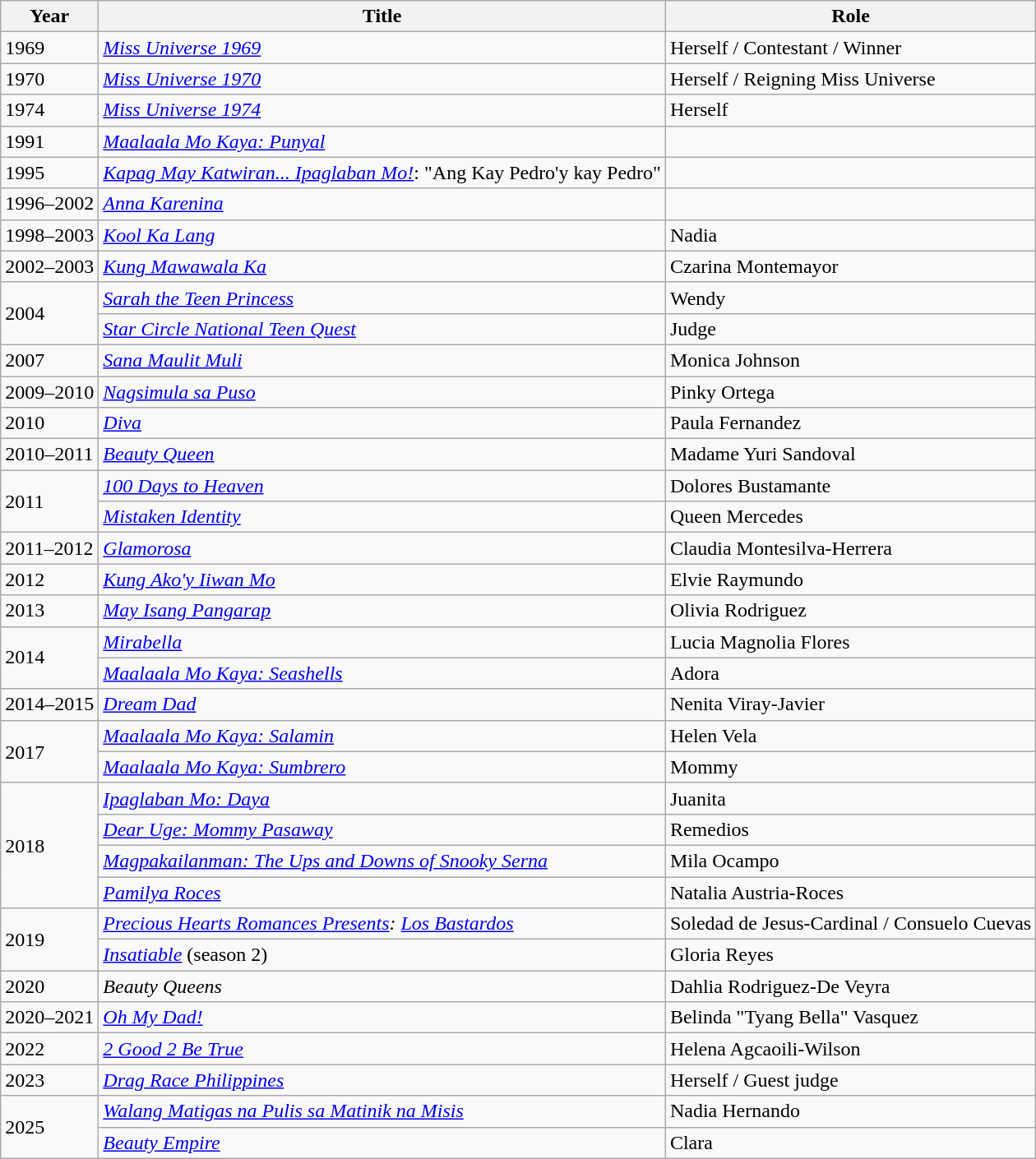<table class="wikitable sortable">
<tr>
<th>Year</th>
<th>Title</th>
<th>Role</th>
</tr>
<tr>
<td>1969</td>
<td><em><a href='#'>Miss Universe 1969</a></em></td>
<td>Herself / Contestant / Winner</td>
</tr>
<tr>
<td>1970</td>
<td><em><a href='#'>Miss Universe 1970</a></em></td>
<td>Herself / Reigning Miss Universe</td>
</tr>
<tr>
<td>1974</td>
<td><em><a href='#'>Miss Universe 1974</a></em></td>
<td>Herself</td>
</tr>
<tr>
<td>1991</td>
<td><em><a href='#'>Maalaala Mo Kaya: Punyal</a></em></td>
<td></td>
</tr>
<tr>
<td>1995</td>
<td><em><a href='#'>Kapag May Katwiran... Ipaglaban Mo!</a></em>: "Ang Kay Pedro'y kay Pedro"</td>
<td></td>
</tr>
<tr>
<td>1996–2002</td>
<td><em><a href='#'>Anna Karenina</a></em></td>
<td></td>
</tr>
<tr>
<td>1998–2003</td>
<td><em><a href='#'>Kool Ka Lang</a></em></td>
<td>Nadia</td>
</tr>
<tr>
<td>2002–2003</td>
<td><em><a href='#'>Kung Mawawala Ka</a></em></td>
<td>Czarina Montemayor</td>
</tr>
<tr>
<td rowspan="2">2004</td>
<td><em><a href='#'>Sarah the Teen Princess</a></em></td>
<td>Wendy</td>
</tr>
<tr>
<td><em><a href='#'>Star Circle National Teen Quest</a></em></td>
<td>Judge</td>
</tr>
<tr>
<td>2007</td>
<td><em><a href='#'>Sana Maulit Muli</a></em></td>
<td>Monica Johnson</td>
</tr>
<tr>
<td>2009–2010</td>
<td><em><a href='#'>Nagsimula sa Puso</a></em></td>
<td>Pinky Ortega</td>
</tr>
<tr>
<td>2010</td>
<td><em><a href='#'>Diva</a></em></td>
<td>Paula Fernandez</td>
</tr>
<tr>
<td>2010–2011</td>
<td><em><a href='#'>Beauty Queen</a></em></td>
<td>Madame Yuri Sandoval</td>
</tr>
<tr>
<td rowspan="2">2011</td>
<td><em><a href='#'>100 Days to Heaven</a></em></td>
<td>Dolores Bustamante</td>
</tr>
<tr>
<td><em><a href='#'>Mistaken Identity</a></em></td>
<td>Queen Mercedes</td>
</tr>
<tr>
<td>2011–2012</td>
<td><em><a href='#'>Glamorosa</a></em></td>
<td>Claudia Montesilva-Herrera</td>
</tr>
<tr>
<td>2012</td>
<td><em><a href='#'>Kung Ako'y Iiwan Mo</a></em></td>
<td>Elvie Raymundo</td>
</tr>
<tr>
<td>2013</td>
<td><em><a href='#'>May Isang Pangarap</a></em></td>
<td>Olivia Rodriguez</td>
</tr>
<tr>
<td rowspan="2">2014</td>
<td><em><a href='#'>Mirabella</a></em></td>
<td>Lucia Magnolia Flores</td>
</tr>
<tr>
<td><em><a href='#'>Maalaala Mo Kaya: Seashells</a></em></td>
<td>Adora</td>
</tr>
<tr>
<td>2014–2015</td>
<td><em><a href='#'>Dream Dad</a></em></td>
<td>Nenita Viray-Javier</td>
</tr>
<tr>
<td rowspan="2">2017</td>
<td><em><a href='#'>Maalaala Mo Kaya: Salamin</a></em></td>
<td>Helen Vela</td>
</tr>
<tr>
<td><em><a href='#'>Maalaala Mo Kaya: Sumbrero</a></em></td>
<td>Mommy</td>
</tr>
<tr>
<td rowspan="4">2018</td>
<td><em><a href='#'>Ipaglaban Mo: Daya</a></em></td>
<td>Juanita</td>
</tr>
<tr>
<td><em><a href='#'>Dear Uge: Mommy Pasaway</a></em></td>
<td>Remedios</td>
</tr>
<tr>
<td><em><a href='#'>Magpakailanman: The Ups and Downs of Snooky Serna</a></em></td>
<td>Mila Ocampo</td>
</tr>
<tr>
<td><em><a href='#'>Pamilya Roces</a></em></td>
<td>Natalia Austria-Roces</td>
</tr>
<tr>
<td rowspan="2">2019</td>
<td><em><a href='#'>Precious Hearts Romances Presents</a>: <a href='#'>Los Bastardos</a></em></td>
<td>Soledad de Jesus-Cardinal / Consuelo Cuevas</td>
</tr>
<tr>
<td><em><a href='#'>Insatiable</a></em> (season 2)</td>
<td>Gloria Reyes</td>
</tr>
<tr>
<td>2020</td>
<td><em>Beauty Queens</em></td>
<td>Dahlia Rodriguez-De Veyra</td>
</tr>
<tr>
<td>2020–2021</td>
<td><em><a href='#'>Oh My Dad!</a></em></td>
<td>Belinda "Tyang Bella" Vasquez</td>
</tr>
<tr>
<td>2022</td>
<td><em><a href='#'>2 Good 2 Be True</a></em></td>
<td>Helena Agcaoili-Wilson</td>
</tr>
<tr>
<td>2023</td>
<td><em><a href='#'>Drag Race Philippines</a></em></td>
<td>Herself / Guest judge</td>
</tr>
<tr>
<td rowspan="2">2025</td>
<td><a href='#'><em>Walang Matigas na Pulis sa Matinik na Misis</em></a></td>
<td>Nadia Hernando</td>
</tr>
<tr>
<td><em><a href='#'>Beauty Empire</a></em></td>
<td>Clara</td>
</tr>
</table>
